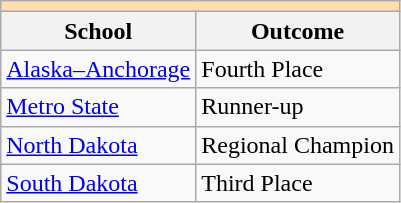<table class="wikitable" style="float:left; margin-right:1em;">
<tr>
<th colspan="3" style="background:#ffdead;"></th>
</tr>
<tr>
<th>School</th>
<th>Outcome</th>
</tr>
<tr>
<td><a href='#'>Alaska–Anchorage</a></td>
<td>Fourth Place</td>
</tr>
<tr>
<td><a href='#'>Metro State</a></td>
<td>Runner-up</td>
</tr>
<tr>
<td><a href='#'>North Dakota</a></td>
<td>Regional Champion</td>
</tr>
<tr>
<td><a href='#'>South Dakota</a></td>
<td>Third Place</td>
</tr>
</table>
